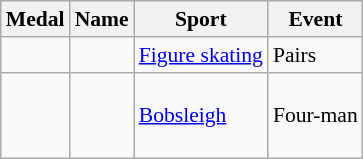<table class="wikitable sortable" style="font-size:90%">
<tr>
<th>Medal</th>
<th>Name</th>
<th>Sport</th>
<th>Event</th>
</tr>
<tr>
<td></td>
<td> <br> </td>
<td><a href='#'>Figure skating</a></td>
<td>Pairs</td>
</tr>
<tr>
<td></td>
<td> <br>  <br>  <br> </td>
<td><a href='#'>Bobsleigh</a></td>
<td>Four-man</td>
</tr>
</table>
